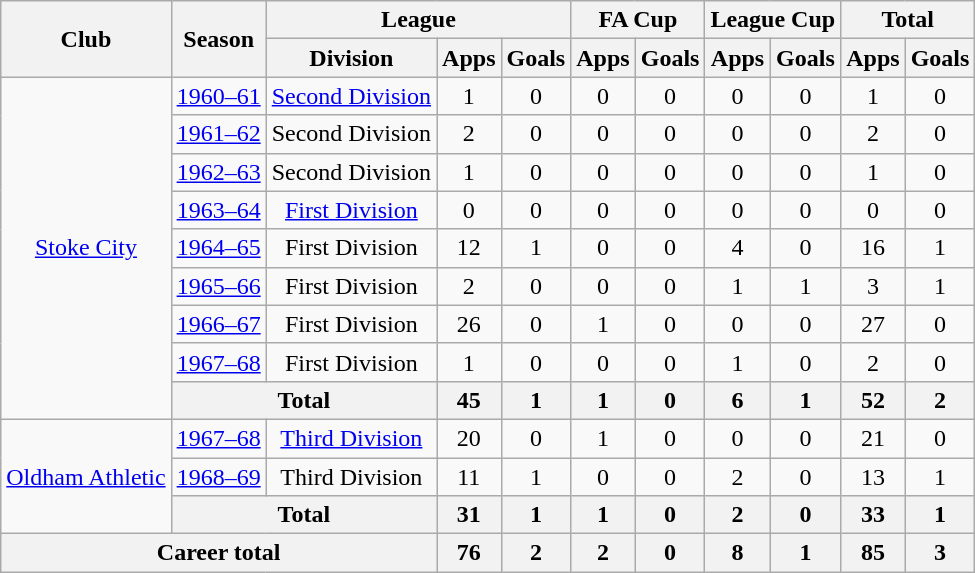<table class="wikitable" style="text-align: center;">
<tr>
<th rowspan="2">Club</th>
<th rowspan="2">Season</th>
<th colspan="3">League</th>
<th colspan="2">FA Cup</th>
<th colspan="2">League Cup</th>
<th colspan="2">Total</th>
</tr>
<tr>
<th>Division</th>
<th>Apps</th>
<th>Goals</th>
<th>Apps</th>
<th>Goals</th>
<th>Apps</th>
<th>Goals</th>
<th>Apps</th>
<th>Goals</th>
</tr>
<tr>
<td rowspan="9"><a href='#'>Stoke City</a></td>
<td><a href='#'>1960–61</a></td>
<td><a href='#'>Second Division</a></td>
<td>1</td>
<td>0</td>
<td>0</td>
<td>0</td>
<td>0</td>
<td>0</td>
<td>1</td>
<td>0</td>
</tr>
<tr>
<td><a href='#'>1961–62</a></td>
<td>Second Division</td>
<td>2</td>
<td>0</td>
<td>0</td>
<td>0</td>
<td>0</td>
<td>0</td>
<td>2</td>
<td>0</td>
</tr>
<tr>
<td><a href='#'>1962–63</a></td>
<td>Second Division</td>
<td>1</td>
<td>0</td>
<td>0</td>
<td>0</td>
<td>0</td>
<td>0</td>
<td>1</td>
<td>0</td>
</tr>
<tr>
<td><a href='#'>1963–64</a></td>
<td><a href='#'>First Division</a></td>
<td>0</td>
<td>0</td>
<td>0</td>
<td>0</td>
<td>0</td>
<td>0</td>
<td>0</td>
<td>0</td>
</tr>
<tr>
<td><a href='#'>1964–65</a></td>
<td>First Division</td>
<td>12</td>
<td>1</td>
<td>0</td>
<td>0</td>
<td>4</td>
<td>0</td>
<td>16</td>
<td>1</td>
</tr>
<tr>
<td><a href='#'>1965–66</a></td>
<td>First Division</td>
<td>2</td>
<td>0</td>
<td>0</td>
<td>0</td>
<td>1</td>
<td>1</td>
<td>3</td>
<td>1</td>
</tr>
<tr>
<td><a href='#'>1966–67</a></td>
<td>First Division</td>
<td>26</td>
<td>0</td>
<td>1</td>
<td>0</td>
<td>0</td>
<td>0</td>
<td>27</td>
<td>0</td>
</tr>
<tr>
<td><a href='#'>1967–68</a></td>
<td>First Division</td>
<td>1</td>
<td>0</td>
<td>0</td>
<td>0</td>
<td>1</td>
<td>0</td>
<td>2</td>
<td>0</td>
</tr>
<tr>
<th colspan="2">Total</th>
<th>45</th>
<th>1</th>
<th>1</th>
<th>0</th>
<th>6</th>
<th>1</th>
<th>52</th>
<th>2</th>
</tr>
<tr>
<td rowspan="3"><a href='#'>Oldham Athletic</a></td>
<td><a href='#'>1967–68</a></td>
<td><a href='#'>Third Division</a></td>
<td>20</td>
<td>0</td>
<td>1</td>
<td>0</td>
<td>0</td>
<td>0</td>
<td>21</td>
<td>0</td>
</tr>
<tr>
<td><a href='#'>1968–69</a></td>
<td>Third Division</td>
<td>11</td>
<td>1</td>
<td>0</td>
<td>0</td>
<td>2</td>
<td>0</td>
<td>13</td>
<td>1</td>
</tr>
<tr>
<th colspan="2">Total</th>
<th>31</th>
<th>1</th>
<th>1</th>
<th>0</th>
<th>2</th>
<th>0</th>
<th>33</th>
<th>1</th>
</tr>
<tr>
<th colspan="3">Career total</th>
<th>76</th>
<th>2</th>
<th>2</th>
<th>0</th>
<th>8</th>
<th>1</th>
<th>85</th>
<th>3</th>
</tr>
</table>
